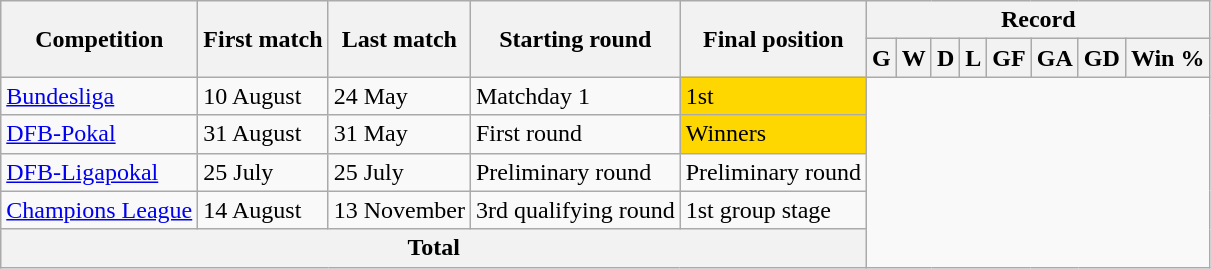<table class="wikitable" style="text-align: center">
<tr>
<th rowspan="2">Competition</th>
<th rowspan="2">First match</th>
<th rowspan="2">Last match</th>
<th rowspan="2">Starting round</th>
<th rowspan="2">Final position</th>
<th colspan="8">Record</th>
</tr>
<tr>
<th>G</th>
<th>W</th>
<th>D</th>
<th>L</th>
<th>GF</th>
<th>GA</th>
<th>GD</th>
<th>Win %</th>
</tr>
<tr>
<td align=left><a href='#'>Bundesliga</a></td>
<td align=left>10 August </td>
<td align=left>24 May</td>
<td align=left>Matchday 1</td>
<td align=left bgcolor=ffd700>1st<br></td>
</tr>
<tr>
<td align=left><a href='#'>DFB-Pokal</a></td>
<td align=left>31 August</td>
<td align=left>31 May</td>
<td align=left>First round</td>
<td align=left bgcolor=ffd700>Winners<br></td>
</tr>
<tr>
<td align=left><a href='#'>DFB-Ligapokal</a></td>
<td align=left>25 July</td>
<td align=left>25 July</td>
<td align=left>Preliminary round</td>
<td align=left>Preliminary round<br></td>
</tr>
<tr>
<td align=left><a href='#'>Champions League</a></td>
<td align=left>14 August</td>
<td align=left>13 November</td>
<td align=left>3rd qualifying round</td>
<td align=left>1st group stage<br></td>
</tr>
<tr>
<th colspan="5">Total<br></th>
</tr>
</table>
